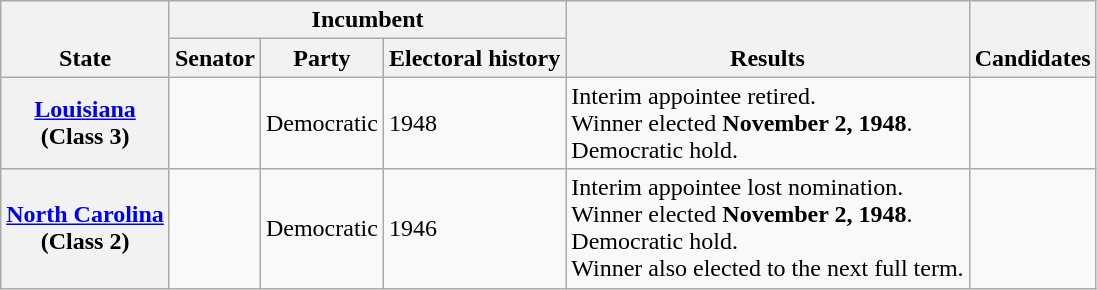<table class="wikitable sortable">
<tr valign=bottom>
<th rowspan=2>State</th>
<th colspan=3>Incumbent</th>
<th rowspan=2>Results</th>
<th rowspan=2>Candidates</th>
</tr>
<tr>
<th>Senator</th>
<th>Party</th>
<th>Electoral history</th>
</tr>
<tr>
<th><a href='#'>Louisiana</a><br>(Class 3)</th>
<td></td>
<td>Democratic</td>
<td>1948 </td>
<td>Interim appointee retired.<br>Winner elected <strong>November 2, 1948</strong>.<br>Democratic hold.</td>
<td nowrap></td>
</tr>
<tr>
<th><a href='#'>North Carolina</a><br>(Class 2)</th>
<td></td>
<td>Democratic</td>
<td>1946 </td>
<td>Interim appointee lost nomination.<br>Winner elected <strong>November 2, 1948</strong>.<br>Democratic hold.<br>Winner also elected to the next full term.</td>
<td nowrap></td>
</tr>
</table>
